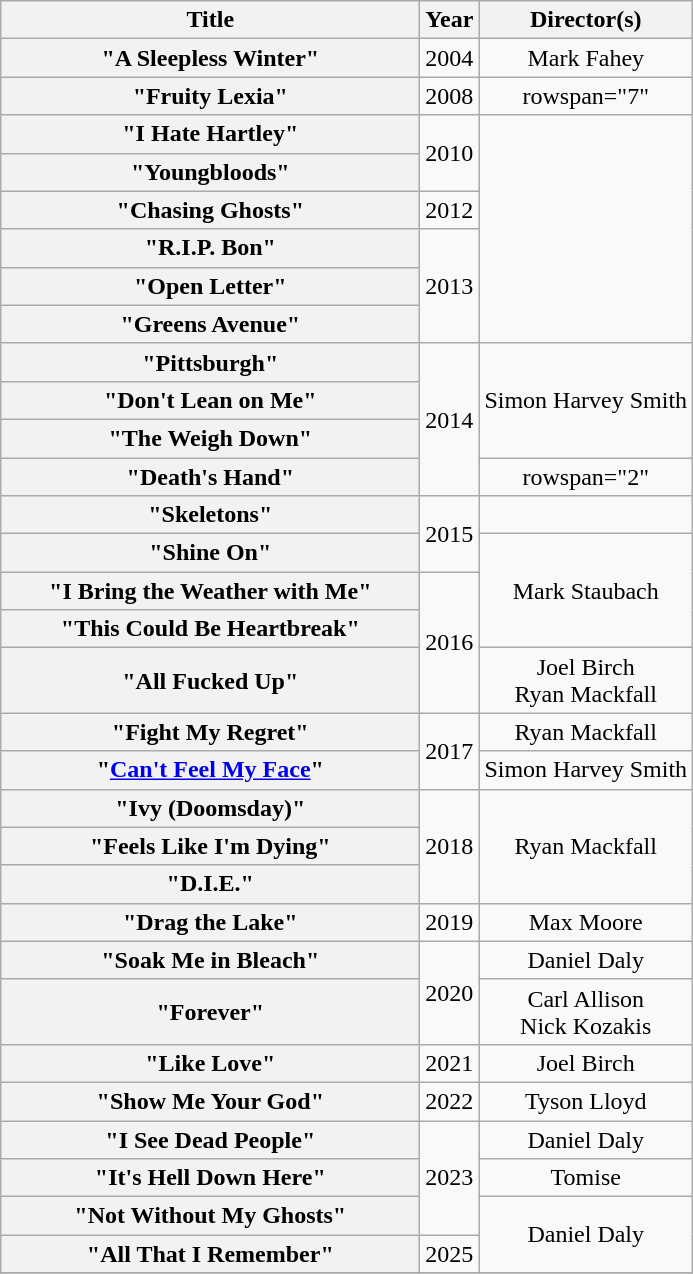<table class="wikitable plainrowheaders" style="text-align:center;">
<tr>
<th scope="col" style="width:17em;">Title</th>
<th scope="col">Year</th>
<th scope="col">Director(s)</th>
</tr>
<tr>
<th scope="row">"A Sleepless Winter"</th>
<td>2004</td>
<td>Mark Fahey</td>
</tr>
<tr>
<th scope="row">"Fruity Lexia"</th>
<td>2008</td>
<td>rowspan="7" </td>
</tr>
<tr>
<th scope="row">"I Hate Hartley"</th>
<td rowspan="2">2010</td>
</tr>
<tr>
<th scope="row">"Youngbloods"</th>
</tr>
<tr>
<th scope="row">"Chasing Ghosts"</th>
<td>2012</td>
</tr>
<tr>
<th scope="row">"R.I.P. Bon"</th>
<td rowspan="3">2013</td>
</tr>
<tr>
<th scope="row">"Open Letter"</th>
</tr>
<tr>
<th scope="row">"Greens Avenue"</th>
</tr>
<tr>
<th scope="row">"Pittsburgh"</th>
<td rowspan="4">2014</td>
<td rowspan="3">Simon Harvey Smith</td>
</tr>
<tr>
<th scope="row">"Don't Lean on Me"</th>
</tr>
<tr>
<th scope="row">"The Weigh Down"</th>
</tr>
<tr>
<th scope="row">"Death's Hand"</th>
<td>rowspan="2" </td>
</tr>
<tr>
<th scope="row">"Skeletons"</th>
<td rowspan="2">2015</td>
</tr>
<tr>
<th scope="row">"Shine On"</th>
<td rowspan="3">Mark Staubach</td>
</tr>
<tr>
<th scope="row">"I Bring the Weather with Me"</th>
<td rowspan="3">2016</td>
</tr>
<tr>
<th scope="row">"This Could Be Heartbreak"</th>
</tr>
<tr>
<th scope="row">"All Fucked Up"</th>
<td>Joel Birch<br>Ryan Mackfall</td>
</tr>
<tr>
<th scope="row">"Fight My Regret"</th>
<td rowspan="2">2017</td>
<td>Ryan Mackfall</td>
</tr>
<tr>
<th scope="row">"<a href='#'>Can't Feel My Face</a>" </th>
<td>Simon Harvey Smith</td>
</tr>
<tr>
<th scope="row">"Ivy (Doomsday)"</th>
<td rowspan="3">2018</td>
<td rowspan="3">Ryan Mackfall</td>
</tr>
<tr>
<th scope="row">"Feels Like I'm Dying"</th>
</tr>
<tr>
<th scope="row">"D.I.E."</th>
</tr>
<tr>
<th scope="row">"Drag the Lake"</th>
<td>2019</td>
<td>Max Moore</td>
</tr>
<tr>
<th scope="row">"Soak Me in Bleach"</th>
<td rowspan="2">2020</td>
<td>Daniel Daly</td>
</tr>
<tr>
<th scope="row">"Forever"</th>
<td>Carl Allison<br>Nick Kozakis</td>
</tr>
<tr>
<th scope="row">"Like Love"</th>
<td>2021</td>
<td>Joel Birch</td>
</tr>
<tr>
<th scope="row">"Show Me Your God"</th>
<td>2022</td>
<td>Tyson Lloyd</td>
</tr>
<tr>
<th scope="row">"I See Dead People"</th>
<td rowspan="3">2023</td>
<td>Daniel Daly</td>
</tr>
<tr>
<th scope="row">"It's Hell Down Here"</th>
<td>Tomise</td>
</tr>
<tr>
<th scope="row">"Not Without My Ghosts"</th>
<td rowspan="2">Daniel Daly</td>
</tr>
<tr>
<th scope="row">"All That I Remember"</th>
<td>2025</td>
</tr>
<tr>
</tr>
</table>
